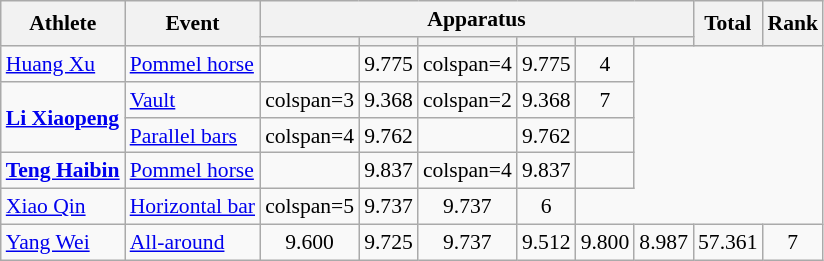<table class="wikitable" style="font-size:90%">
<tr>
<th rowspan=2>Athlete</th>
<th rowspan=2>Event</th>
<th colspan =6>Apparatus</th>
<th rowspan=2>Total</th>
<th rowspan=2>Rank</th>
</tr>
<tr style="font-size:95%">
<th></th>
<th></th>
<th></th>
<th></th>
<th></th>
<th></th>
</tr>
<tr align=center>
<td align=left><a href='#'>Huang Xu</a></td>
<td align=left><a href='#'>Pommel horse</a></td>
<td></td>
<td>9.775</td>
<td>colspan=4 </td>
<td>9.775</td>
<td>4</td>
</tr>
<tr align=center>
<td style="text-align:left;" rowspan="2"><strong><a href='#'>Li Xiaopeng</a></strong></td>
<td align=left><a href='#'>Vault</a></td>
<td>colspan=3 </td>
<td>9.368</td>
<td>colspan=2 </td>
<td>9.368</td>
<td>7</td>
</tr>
<tr align=center>
<td align=left><a href='#'>Parallel bars</a></td>
<td>colspan=4 </td>
<td>9.762</td>
<td></td>
<td>9.762</td>
<td></td>
</tr>
<tr align=center>
<td align=left><strong><a href='#'>Teng Haibin</a></strong></td>
<td align=left><a href='#'>Pommel horse</a></td>
<td></td>
<td>9.837</td>
<td>colspan=4 </td>
<td>9.837</td>
<td></td>
</tr>
<tr align=center>
<td align=left><a href='#'>Xiao Qin</a></td>
<td align=left><a href='#'>Horizontal bar</a></td>
<td>colspan=5 </td>
<td>9.737</td>
<td>9.737</td>
<td>6</td>
</tr>
<tr align=center>
<td align=left><a href='#'>Yang Wei</a></td>
<td align=left><a href='#'>All-around</a></td>
<td>9.600</td>
<td>9.725</td>
<td>9.737</td>
<td>9.512</td>
<td>9.800</td>
<td>8.987</td>
<td>57.361</td>
<td>7</td>
</tr>
</table>
